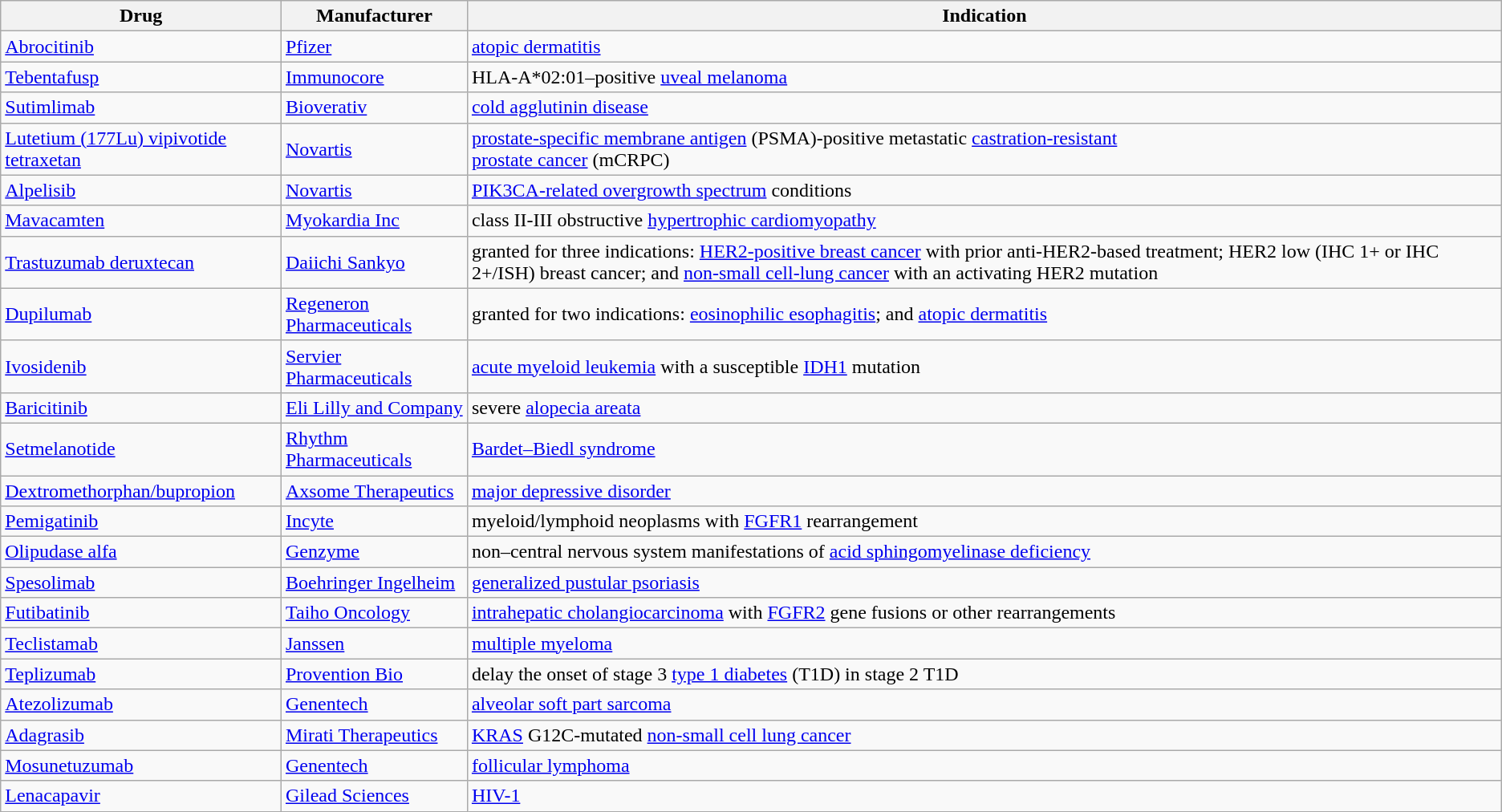<table class="sortable wikitable">
<tr>
<th>Drug</th>
<th>Manufacturer</th>
<th>Indication</th>
</tr>
<tr>
<td><a href='#'>Abrocitinib</a></td>
<td><a href='#'>Pfizer</a></td>
<td><a href='#'>atopic dermatitis</a></td>
</tr>
<tr>
<td><a href='#'>Tebentafusp</a></td>
<td><a href='#'>Immunocore</a></td>
<td>HLA-A*02:01–positive <a href='#'>uveal melanoma</a></td>
</tr>
<tr>
<td><a href='#'>Sutimlimab</a></td>
<td><a href='#'>Bioverativ</a></td>
<td><a href='#'>cold agglutinin disease</a></td>
</tr>
<tr>
<td><a href='#'>Lutetium (177Lu) vipivotide tetraxetan</a></td>
<td><a href='#'>Novartis</a></td>
<td><a href='#'>prostate-specific membrane antigen</a> (PSMA)-positive metastatic <a href='#'>castration-resistant</a><br><a href='#'>prostate cancer</a> (mCRPC)</td>
</tr>
<tr>
<td><a href='#'>Alpelisib</a></td>
<td><a href='#'>Novartis</a></td>
<td><a href='#'>PIK3CA-related overgrowth spectrum</a> conditions</td>
</tr>
<tr>
<td><a href='#'>Mavacamten</a></td>
<td><a href='#'>Myokardia Inc</a></td>
<td>class II-III obstructive <a href='#'>hypertrophic cardiomyopathy</a></td>
</tr>
<tr>
<td><a href='#'>Trastuzumab deruxtecan</a></td>
<td><a href='#'>Daiichi Sankyo</a></td>
<td>granted for three indications: <a href='#'>HER2-positive breast cancer</a> with prior anti-HER2-based treatment; HER2 low (IHC 1+ or IHC 2+/ISH) breast cancer; and <a href='#'>non-small cell-lung cancer</a> with an activating HER2 mutation</td>
</tr>
<tr>
<td><a href='#'>Dupilumab</a></td>
<td><a href='#'>Regeneron Pharmaceuticals</a></td>
<td>granted for two indications: <a href='#'>eosinophilic esophagitis</a>; and <a href='#'>atopic dermatitis</a></td>
</tr>
<tr>
<td><a href='#'>Ivosidenib</a></td>
<td><a href='#'>Servier Pharmaceuticals</a></td>
<td><a href='#'>acute myeloid leukemia</a> with a susceptible <a href='#'>IDH1</a> mutation</td>
</tr>
<tr>
<td><a href='#'>Baricitinib</a></td>
<td><a href='#'>Eli Lilly and Company</a></td>
<td>severe <a href='#'>alopecia areata</a></td>
</tr>
<tr>
<td><a href='#'>Setmelanotide</a></td>
<td><a href='#'>Rhythm Pharmaceuticals</a></td>
<td><a href='#'>Bardet–Biedl syndrome</a></td>
</tr>
<tr>
<td><a href='#'>Dextromethorphan/bupropion</a></td>
<td><a href='#'>Axsome Therapeutics</a></td>
<td><a href='#'>major depressive disorder</a></td>
</tr>
<tr>
<td><a href='#'>Pemigatinib</a></td>
<td><a href='#'>Incyte</a></td>
<td>myeloid/lymphoid neoplasms with <a href='#'>FGFR1</a> rearrangement</td>
</tr>
<tr>
<td><a href='#'>Olipudase alfa</a></td>
<td><a href='#'>Genzyme</a></td>
<td>non–central nervous system manifestations of <a href='#'>acid sphingomyelinase deficiency</a></td>
</tr>
<tr>
<td><a href='#'>Spesolimab</a></td>
<td><a href='#'>Boehringer Ingelheim</a></td>
<td><a href='#'>generalized pustular psoriasis</a></td>
</tr>
<tr>
<td><a href='#'>Futibatinib</a></td>
<td><a href='#'>Taiho Oncology</a></td>
<td><a href='#'>intrahepatic cholangiocarcinoma</a> with <a href='#'>FGFR2</a> gene fusions or other rearrangements</td>
</tr>
<tr>
<td><a href='#'>Teclistamab</a></td>
<td><a href='#'>Janssen</a></td>
<td><a href='#'>multiple myeloma</a></td>
</tr>
<tr>
<td><a href='#'>Teplizumab</a></td>
<td><a href='#'>Provention Bio</a></td>
<td>delay the onset of stage 3 <a href='#'>type 1 diabetes</a> (T1D) in stage 2 T1D</td>
</tr>
<tr>
<td><a href='#'>Atezolizumab</a></td>
<td><a href='#'>Genentech</a></td>
<td><a href='#'>alveolar soft part sarcoma</a></td>
</tr>
<tr>
<td><a href='#'>Adagrasib</a></td>
<td><a href='#'>Mirati Therapeutics</a></td>
<td><a href='#'>KRAS</a> G12C-mutated <a href='#'>non-small cell lung cancer</a></td>
</tr>
<tr>
<td><a href='#'>Mosunetuzumab</a></td>
<td><a href='#'>Genentech</a></td>
<td><a href='#'>follicular lymphoma</a></td>
</tr>
<tr>
<td><a href='#'>Lenacapavir</a></td>
<td><a href='#'>Gilead Sciences</a></td>
<td><a href='#'>HIV-1</a></td>
</tr>
</table>
